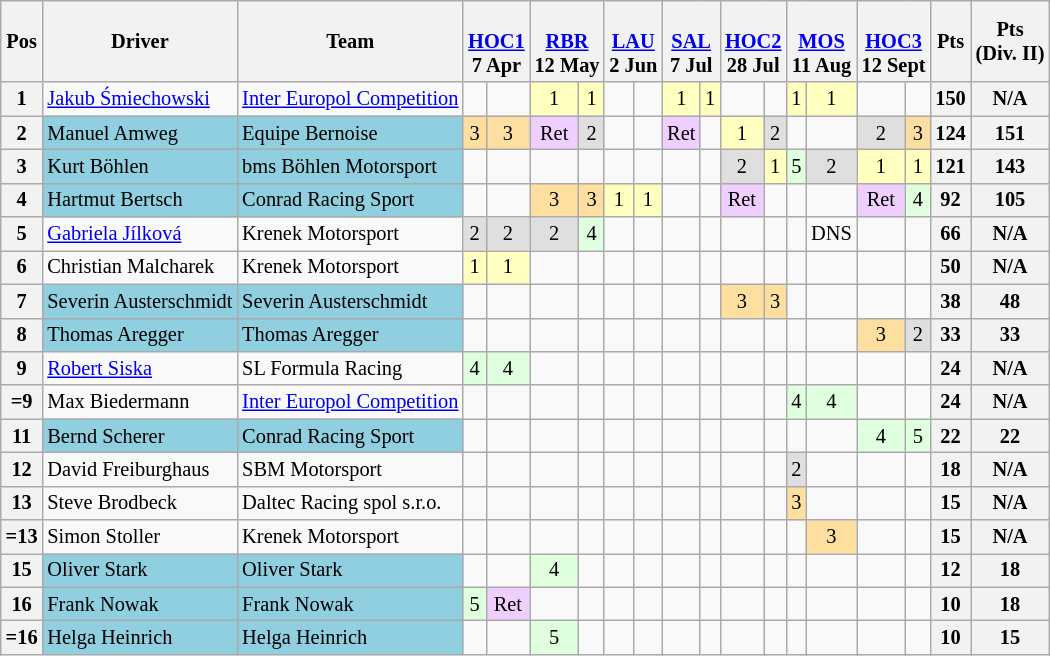<table class="wikitable" style="font-size: 85%; text-align:center">
<tr>
<th valign=middle>Pos</th>
<th valign=middle>Driver</th>
<th valign=middle>Team</th>
<th colspan=2><br><a href='#'>HOC1</a><br>7 Apr</th>
<th colspan=2><br><a href='#'>RBR</a><br>12 May</th>
<th colspan=2><br><a href='#'>LAU</a><br>2 Jun</th>
<th colspan=2><br><a href='#'>SAL</a><br>7 Jul</th>
<th colspan=2><br><a href='#'>HOC2</a><br>28 Jul</th>
<th colspan=2><br><a href='#'>MOS</a><br>11 Aug</th>
<th colspan=2><br><a href='#'>HOC3</a><br>12 Sept</th>
<th valign="middle">Pts</th>
<th valign="middle">Pts<br>(Div. II)</th>
</tr>
<tr>
<th>1</th>
<td align=left> <a href='#'>Jakub Śmiechowski</a></td>
<td align=left><a href='#'>Inter Europol Competition</a></td>
<td></td>
<td></td>
<td style="background:#FFFFBF">1</td>
<td style="background:#FFFFBF">1</td>
<td></td>
<td></td>
<td style="background:#FFFFBF">1</td>
<td style="background:#FFFFBF">1</td>
<td></td>
<td></td>
<td style="background:#FFFFBF">1</td>
<td style="background:#FFFFBF">1</td>
<td></td>
<td></td>
<th>150</th>
<th>N/A</th>
</tr>
<tr>
<th>2</th>
<td align="left" style="background:#8fcfdf;"> Manuel Amweg</td>
<td align="left" style="background:#8fcfdf;">Equipe Bernoise</td>
<td style="background:#ffdf9f">3</td>
<td style="background:#ffdf9f">3</td>
<td style="background:#efcfff">Ret</td>
<td style="background:#dfdfdf">2</td>
<td></td>
<td></td>
<td style="background:#efcfff">Ret</td>
<td></td>
<td style="background:#FFFFBF">1</td>
<td style="background:#dfdfdf">2</td>
<td></td>
<td></td>
<td style="background:#dfdfdf">2</td>
<td style="background:#ffdf9f">3</td>
<th>124</th>
<th>151</th>
</tr>
<tr>
<th>3</th>
<td align="left" style="background:#8fcfdf;"> Kurt Böhlen</td>
<td align="left" style="background:#8fcfdf;">bms Böhlen Motorsport</td>
<td></td>
<td></td>
<td></td>
<td></td>
<td></td>
<td></td>
<td></td>
<td></td>
<td style="background:#dfdfdf">2</td>
<td style="background:#FFFFBF">1</td>
<td style="background:#dfffdf">5</td>
<td style="background:#dfdfdf">2</td>
<td style="background:#FFFFBF">1</td>
<td style="background:#FFFFBF">1</td>
<th>121</th>
<th>143</th>
</tr>
<tr>
<th>4</th>
<td align="left" style="background:#8fcfdf;"> Hartmut Bertsch</td>
<td align="left" style="background:#8fcfdf;">Conrad Racing Sport</td>
<td></td>
<td></td>
<td style="background:#ffdf9f">3</td>
<td style="background:#ffdf9f">3</td>
<td style="background:#FFFFBF">1</td>
<td style="background:#FFFFBF">1</td>
<td></td>
<td></td>
<td style="background:#efcfff">Ret</td>
<td></td>
<td></td>
<td></td>
<td style="background:#efcfff">Ret</td>
<td style="background:#dfffdf">4</td>
<th>92</th>
<th>105</th>
</tr>
<tr>
<th>5</th>
<td align=left> <a href='#'>Gabriela Jílková</a></td>
<td align=left>Krenek Motorsport</td>
<td style="background:#dfdfdf">2</td>
<td style="background:#dfdfdf">2</td>
<td style="background:#dfdfdf">2</td>
<td style="background:#dfffdf">4</td>
<td></td>
<td></td>
<td></td>
<td></td>
<td></td>
<td></td>
<td></td>
<td>DNS</td>
<td></td>
<td></td>
<th>66</th>
<th>N/A</th>
</tr>
<tr>
<th>6</th>
<td align=left> Christian Malcharek</td>
<td align=left>Krenek Motorsport</td>
<td style="background:#FFFFBF">1</td>
<td style="background:#FFFFBF">1</td>
<td></td>
<td></td>
<td></td>
<td></td>
<td></td>
<td></td>
<td></td>
<td></td>
<td></td>
<td></td>
<td></td>
<td></td>
<th>50</th>
<th>N/A</th>
</tr>
<tr>
<th>7</th>
<td align="left" style="background:#8fcfdf;">  Severin Austerschmidt</td>
<td align="left" style="background:#8fcfdf;">Severin Austerschmidt</td>
<td></td>
<td></td>
<td></td>
<td></td>
<td></td>
<td></td>
<td></td>
<td></td>
<td style="background:#ffdf9f">3</td>
<td style="background:#ffdf9f">3</td>
<td></td>
<td></td>
<td></td>
<td></td>
<th>38</th>
<th>48</th>
</tr>
<tr>
<th>8</th>
<td align="left" style="background:#8fcfdf;"> Thomas Aregger</td>
<td align="left" style="background:#8fcfdf;">Thomas Aregger</td>
<td></td>
<td></td>
<td></td>
<td></td>
<td></td>
<td></td>
<td></td>
<td></td>
<td></td>
<td></td>
<td></td>
<td></td>
<td style="background:#ffdf9f">3</td>
<td style="background:#dfdfdf">2</td>
<th>33</th>
<th>33</th>
</tr>
<tr>
<th>9</th>
<td align=left> <a href='#'>Robert Siska</a></td>
<td align=left>SL Formula Racing</td>
<td style="background:#dfffdf">4</td>
<td style="background:#dfffdf">4</td>
<td></td>
<td></td>
<td></td>
<td></td>
<td></td>
<td></td>
<td></td>
<td></td>
<td></td>
<td></td>
<td></td>
<td></td>
<th>24</th>
<th>N/A</th>
</tr>
<tr>
<th>=9</th>
<td align=left> Max Biedermann</td>
<td align=left><a href='#'>Inter Europol Competition</a></td>
<td></td>
<td></td>
<td></td>
<td></td>
<td></td>
<td></td>
<td></td>
<td></td>
<td></td>
<td></td>
<td style="background:#dfffdf">4</td>
<td style="background:#dfffdf">4</td>
<td></td>
<td></td>
<th>24</th>
<th>N/A</th>
</tr>
<tr>
<th>11</th>
<td align="left" style="background:#8fcfdf;"> Bernd Scherer</td>
<td align="left" style="background:#8fcfdf;">Conrad Racing Sport</td>
<td></td>
<td></td>
<td></td>
<td></td>
<td></td>
<td></td>
<td></td>
<td></td>
<td></td>
<td></td>
<td></td>
<td></td>
<td style="background:#dfffdf">4</td>
<td style="background:#dfffdf">5</td>
<th>22</th>
<th>22</th>
</tr>
<tr>
<th>12</th>
<td align=left> David Freiburghaus</td>
<td align=left>SBM Motorsport</td>
<td></td>
<td></td>
<td></td>
<td></td>
<td></td>
<td></td>
<td></td>
<td></td>
<td></td>
<td></td>
<td style="background:#dfdfdf">2</td>
<td></td>
<td></td>
<td></td>
<th>18</th>
<th>N/A</th>
</tr>
<tr>
<th>13</th>
<td align=left> Steve Brodbeck</td>
<td align=left>Daltec Racing spol s.r.o.</td>
<td></td>
<td></td>
<td></td>
<td></td>
<td></td>
<td></td>
<td></td>
<td></td>
<td></td>
<td></td>
<td style="background:#ffdf9f">3</td>
<td></td>
<td></td>
<td></td>
<th>15</th>
<th>N/A</th>
</tr>
<tr>
<th>=13</th>
<td align=left> Simon Stoller</td>
<td align=left>Krenek Motorsport</td>
<td></td>
<td></td>
<td></td>
<td></td>
<td></td>
<td></td>
<td></td>
<td></td>
<td></td>
<td></td>
<td></td>
<td style="background:#ffdf9f">3</td>
<td></td>
<td></td>
<th>15</th>
<th>N/A</th>
</tr>
<tr>
<th>15</th>
<td align="left" style="background:#8fcfdf;"> Oliver Stark</td>
<td align="left" style="background:#8fcfdf;">Oliver Stark</td>
<td></td>
<td></td>
<td style="background:#dfffdf">4</td>
<td></td>
<td></td>
<td></td>
<td></td>
<td></td>
<td></td>
<td></td>
<td></td>
<td></td>
<td></td>
<td></td>
<th>12</th>
<th>18</th>
</tr>
<tr>
<th>16</th>
<td align="left" style="background:#8fcfdf;"> Frank Nowak</td>
<td align="left" style="background:#8fcfdf;">Frank Nowak</td>
<td style="background:#dfffdf">5</td>
<td style="background:#efcfff">Ret</td>
<td></td>
<td></td>
<td></td>
<td></td>
<td></td>
<td></td>
<td></td>
<td></td>
<td></td>
<td></td>
<td></td>
<td></td>
<th>10</th>
<th>18</th>
</tr>
<tr>
<th>=16</th>
<td align="left" style="background:#8fcfdf;"> Helga Heinrich</td>
<td align="left" style="background:#8fcfdf;">Helga Heinrich</td>
<td></td>
<td></td>
<td style="background:#dfffdf">5</td>
<td></td>
<td></td>
<td></td>
<td></td>
<td></td>
<td></td>
<td></td>
<td></td>
<td></td>
<td></td>
<td></td>
<th>10</th>
<th>15</th>
</tr>
</table>
